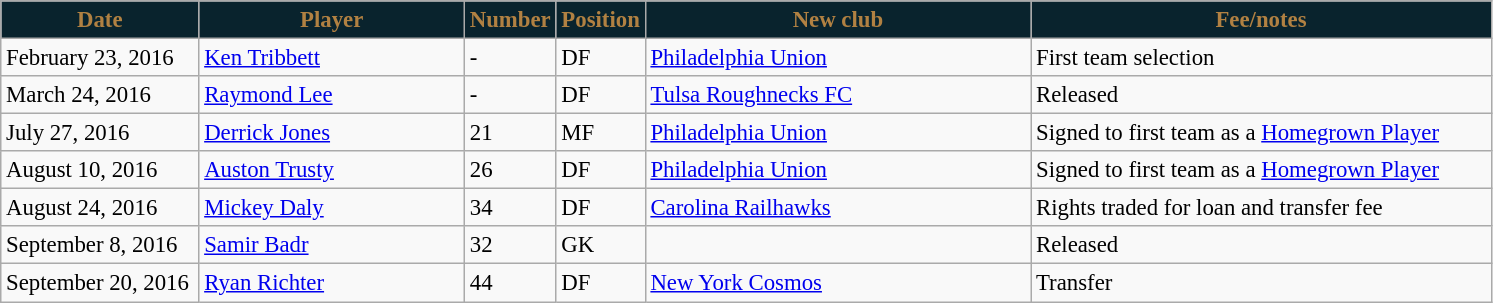<table class="wikitable" style="text-align:left; font-size:95%;">
<tr>
<th style="background:#09232D; color:#B18142; width:125px;">Date</th>
<th style="background:#09232D; color:#B18142; width:170px;">Player</th>
<th style="background:#09232D; color:#B18142; width:50px;">Number</th>
<th style="background:#09232D; color:#B18142; width:50px;">Position</th>
<th style="background:#09232D; color:#B18142; width:250px;">New club</th>
<th style="background:#09232D; color:#B18142; width:300px;">Fee/notes</th>
</tr>
<tr>
<td>February 23, 2016</td>
<td> <a href='#'>Ken Tribbett</a></td>
<td>-</td>
<td>DF</td>
<td> <a href='#'>Philadelphia Union</a></td>
<td>First team selection</td>
</tr>
<tr>
<td>March 24, 2016</td>
<td> <a href='#'>Raymond Lee</a></td>
<td>-</td>
<td>DF</td>
<td> <a href='#'>Tulsa Roughnecks FC</a></td>
<td>Released</td>
</tr>
<tr>
<td>July 27, 2016</td>
<td> <a href='#'>Derrick Jones</a></td>
<td>21</td>
<td>MF</td>
<td> <a href='#'>Philadelphia Union</a></td>
<td>Signed to first team as a <a href='#'>Homegrown Player</a></td>
</tr>
<tr>
<td>August 10, 2016</td>
<td> <a href='#'>Auston Trusty</a></td>
<td>26</td>
<td>DF</td>
<td> <a href='#'>Philadelphia Union</a></td>
<td>Signed to first team as a <a href='#'>Homegrown Player</a></td>
</tr>
<tr>
<td>August 24, 2016</td>
<td> <a href='#'>Mickey Daly</a></td>
<td>34</td>
<td>DF</td>
<td> <a href='#'>Carolina Railhawks</a></td>
<td>Rights traded for loan and transfer fee</td>
</tr>
<tr>
<td>September 8, 2016</td>
<td> <a href='#'>Samir Badr</a></td>
<td>32</td>
<td>GK</td>
<td></td>
<td>Released</td>
</tr>
<tr>
<td>September 20, 2016</td>
<td> <a href='#'>Ryan Richter</a></td>
<td>44</td>
<td>DF</td>
<td> <a href='#'>New York Cosmos</a></td>
<td>Transfer</td>
</tr>
</table>
